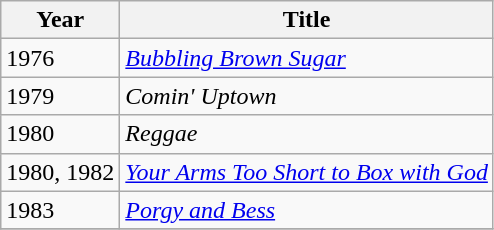<table class="wikitable">
<tr>
<th>Year</th>
<th>Title</th>
</tr>
<tr>
<td>1976</td>
<td><em><a href='#'>Bubbling Brown Sugar</a></em></td>
</tr>
<tr>
<td>1979</td>
<td><em>Comin' Uptown</em></td>
</tr>
<tr>
<td>1980</td>
<td><em>Reggae</em></td>
</tr>
<tr>
<td>1980, 1982</td>
<td><em><a href='#'>Your Arms Too Short to Box with God</a></em></td>
</tr>
<tr>
<td>1983</td>
<td><em><a href='#'>Porgy and Bess</a></em></td>
</tr>
<tr>
</tr>
</table>
